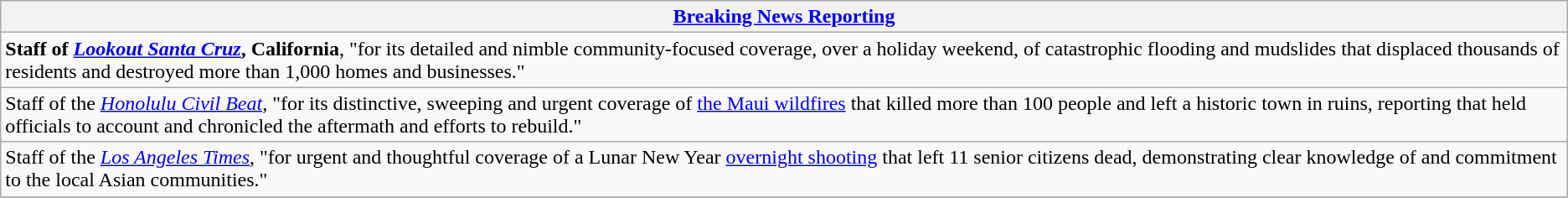<table class="wikitable" style="float:left; float:none;">
<tr>
<th><a href='#'>Breaking News Reporting</a></th>
</tr>
<tr>
<td><strong>Staff of <em><a href='#'>Lookout Santa Cruz</a></em>, California</strong>, "for its detailed and nimble community-focused coverage, over a holiday weekend, of catastrophic flooding and mudslides that displaced thousands of residents and destroyed more than 1,000 homes and businesses."</td>
</tr>
<tr>
<td>Staff of the <em><a href='#'>Honolulu Civil Beat</a></em>, "for its distinctive, sweeping and urgent coverage of <a href='#'>the Maui wildfires</a> that killed more than 100 people and left a historic town in ruins, reporting that held officials to account and chronicled the aftermath and efforts to rebuild."</td>
</tr>
<tr>
<td>Staff of the <em><a href='#'>Los Angeles Times</a></em>, "for urgent and thoughtful coverage of a Lunar New Year <a href='#'>overnight shooting</a> that left 11 senior citizens dead, demonstrating clear knowledge of and commitment to the local Asian communities."</td>
</tr>
<tr>
</tr>
</table>
